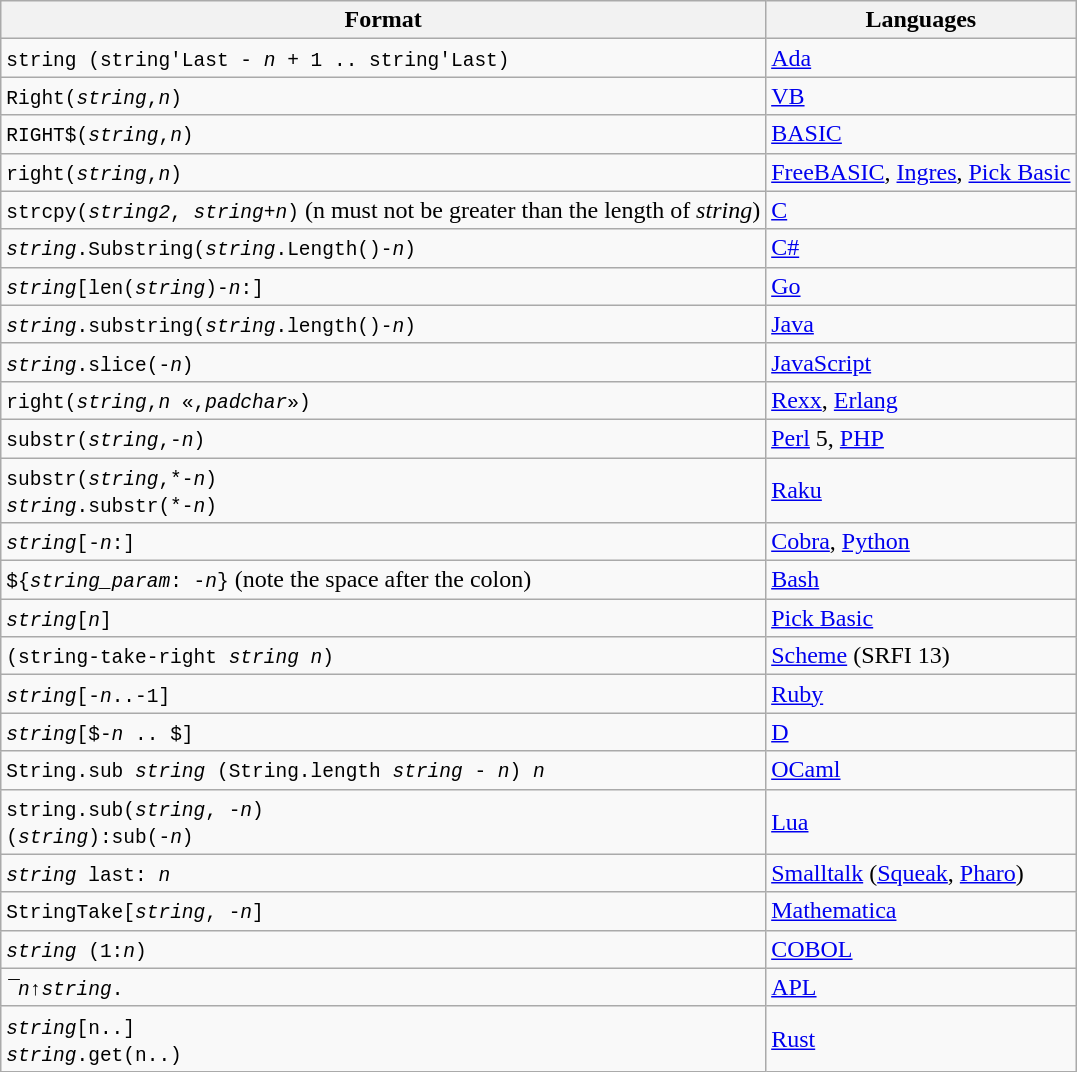<table class="wikitable sortable">
<tr style="text-align:left;">
<th>Format</th>
<th>Languages</th>
</tr>
<tr>
<td><code>string (string'Last - <em>n</em> + 1 .. string'Last)</code></td>
<td><a href='#'>Ada</a></td>
</tr>
<tr>
<td><code>Right(<em>string</em>,<em>n</em>)</code></td>
<td><a href='#'>VB</a></td>
</tr>
<tr>
<td><code>RIGHT$(<em>string</em>,<em>n</em>)</code></td>
<td><a href='#'>BASIC</a></td>
</tr>
<tr>
<td><code>right(<em>string</em>,<em>n</em>)</code></td>
<td><a href='#'>FreeBASIC</a>, <a href='#'>Ingres</a>, <a href='#'>Pick Basic</a></td>
</tr>
<tr>
<td><code>strcpy(<em>string2</em>, <em>string</em>+<em>n</em>)</code> (n must not be greater than the length of <em>string</em>)</td>
<td><a href='#'>C</a></td>
</tr>
<tr>
<td><code><em>string</em>.Substring(<em>string</em>.Length()-<em>n</em>)</code></td>
<td><a href='#'>C#</a></td>
</tr>
<tr>
<td><code><em>string</em>[len(<em>string</em>)-<em>n</em>:]</code></td>
<td><a href='#'>Go</a></td>
</tr>
<tr>
<td><code><em>string</em>.substring(<em>string</em>.length()-<em>n</em>)</code></td>
<td><a href='#'>Java</a></td>
</tr>
<tr>
<td><code><em>string</em>.slice(-<em>n</em>)</code></td>
<td><a href='#'>JavaScript</a></td>
</tr>
<tr>
<td><code>right(<em>string</em>,<em>n</em> «,<em>padchar</em>»)</code></td>
<td><a href='#'>Rexx</a>, <a href='#'>Erlang</a></td>
</tr>
<tr>
<td><code>substr(<em>string</em>,-<em>n</em>)</code></td>
<td><a href='#'>Perl</a> 5, <a href='#'>PHP</a></td>
</tr>
<tr>
<td><code>substr(<em>string</em>,*-<em>n</em>)</code><br><code><em>string</em>.substr(*-<em>n</em>)</code></td>
<td><a href='#'>Raku</a></td>
</tr>
<tr>
<td><code><em>string</em>[-<em>n</em>:]</code></td>
<td><a href='#'>Cobra</a>, <a href='#'>Python</a></td>
</tr>
<tr>
<td><code>${<em>string_param</em>: -<em>n</em>}</code> (note the space after the colon)</td>
<td><a href='#'>Bash</a></td>
</tr>
<tr>
<td><code><em>string</em>[<em>n</em>]</code></td>
<td><a href='#'>Pick Basic</a></td>
</tr>
<tr>
<td><code>(string-take-right <em>string</em> <em>n</em>)</code></td>
<td><a href='#'>Scheme</a> (SRFI 13)</td>
</tr>
<tr>
<td><code><em>string</em>[-<em>n</em>..-1]</code></td>
<td><a href='#'>Ruby</a></td>
</tr>
<tr>
<td><code><em>string</em>[$-<em>n</em> .. $]</code></td>
<td><a href='#'>D</a></td>
</tr>
<tr>
<td><code>String.sub <em>string</em> (String.length <em>string</em> - <em>n</em>) <em>n</em></code></td>
<td><a href='#'>OCaml</a></td>
</tr>
<tr>
<td><code>string.sub(<em>string</em>, -<em>n</em>)</code><br><code>(<em>string</em>):sub(-<em>n</em>)</code></td>
<td><a href='#'>Lua</a></td>
</tr>
<tr>
<td><code><em>string</em> last: <em>n</em></code></td>
<td><a href='#'>Smalltalk</a> (<a href='#'>Squeak</a>, <a href='#'>Pharo</a>)</td>
</tr>
<tr>
<td><code>StringTake[<em>string</em>, -<em>n</em>]</code></td>
<td><a href='#'>Mathematica</a></td>
</tr>
<tr>
<td><code><em>string</em> (1:<em>n</em>)</code></td>
<td><a href='#'>COBOL</a></td>
</tr>
<tr>
<td><code><em>¯n</em>↑<em>string</em>.</code></td>
<td><a href='#'>APL</a></td>
</tr>
<tr>
<td><code><em>string</em>[n..]</code><br><code><em>string</em>.get(n..)</code></td>
<td><a href='#'>Rust</a></td>
</tr>
</table>
